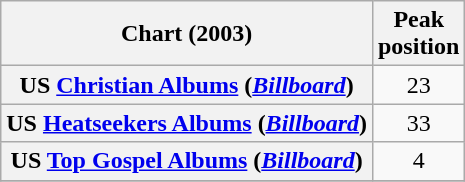<table class="wikitable sortable plainrowheaders">
<tr>
<th scope="col">Chart (2003)</th>
<th scope="col">Peak<br>position</th>
</tr>
<tr>
<th scope="row">US <a href='#'>Christian Albums</a> (<a href='#'><em>Billboard</em></a>)</th>
<td align="center">23</td>
</tr>
<tr>
<th scope="row">US <a href='#'>Heatseekers Albums</a> (<a href='#'><em>Billboard</em></a>)</th>
<td align="center">33</td>
</tr>
<tr>
<th scope="row">US <a href='#'>Top Gospel Albums</a> (<a href='#'><em>Billboard</em></a>)</th>
<td align="center">4</td>
</tr>
<tr>
</tr>
</table>
